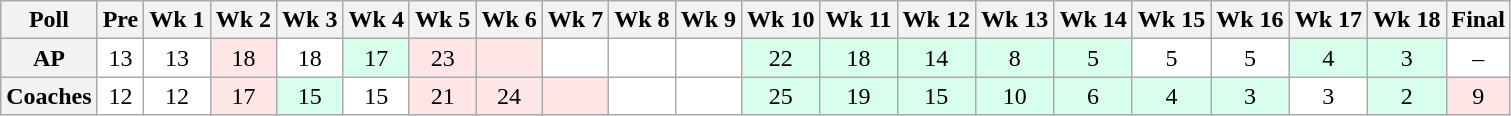<table class="wikitable" style="white-space:nowrap;">
<tr>
<th>Poll</th>
<th>Pre</th>
<th>Wk 1</th>
<th>Wk 2</th>
<th>Wk 3</th>
<th>Wk 4</th>
<th>Wk 5</th>
<th>Wk 6</th>
<th>Wk 7</th>
<th>Wk 8</th>
<th>Wk 9</th>
<th>Wk 10</th>
<th>Wk 11</th>
<th>Wk 12</th>
<th>Wk 13</th>
<th>Wk 14</th>
<th>Wk 15</th>
<th>Wk 16</th>
<th>Wk 17</th>
<th>Wk 18</th>
<th>Final</th>
</tr>
<tr style="text-align:center;">
<th>AP</th>
<td style="background:#FFF;">13</td>
<td style="background:#FFF;">13</td>
<td style="background:#FFE6E6">18</td>
<td style="background:#FFF;">18</td>
<td style="background:#D8FFEB;">17</td>
<td style="background:#FFE6E6;">23</td>
<td style="background:#FFE6E6;"></td>
<td style="background:#FFF;"></td>
<td style="background:#FFF;"></td>
<td style="background:#FFF;"></td>
<td style="background:#D8FFEB;">22</td>
<td style="background:#D8FFEB;">18</td>
<td style="background:#D8FFEB;">14</td>
<td style="background:#D8FFEB;">8</td>
<td style="background:#D8FFEB;">5</td>
<td style="background:#FFF;">5</td>
<td style="background:#FFF;">5</td>
<td style="background:#D8FFEB;">4</td>
<td style="background:#D8FFEB;">3</td>
<td style="background:#FFF;">–</td>
</tr>
<tr style="text-align:center;">
<th>Coaches</th>
<td style="background:#FFF;">12</td>
<td style="background:#FFF;">12</td>
<td style="background:#FFE6E6;">17</td>
<td style="background:#D8FFEB;">15</td>
<td style="background:#FFF;">15</td>
<td style="background:#FFE6E6;">21</td>
<td style="background:#FFE6E6;">24</td>
<td style="background:#FFE6E6;"></td>
<td style="background:#FFF;"></td>
<td style="background:#FFF;"></td>
<td style="background:#D8FFEB;">25</td>
<td style="background:#D8FFEB;">19</td>
<td style="background:#D8FFEB;">15</td>
<td style="background:#D8FFEB;">10</td>
<td style="background:#D8FFEB;">6</td>
<td style="background:#D8FFEB;">4</td>
<td style="background:#D8FFEB;">3</td>
<td style="background:#FFF;">3</td>
<td style="background:#D8FFEB;">2</td>
<td style="background:#FFE6E6;">9</td>
</tr>
</table>
